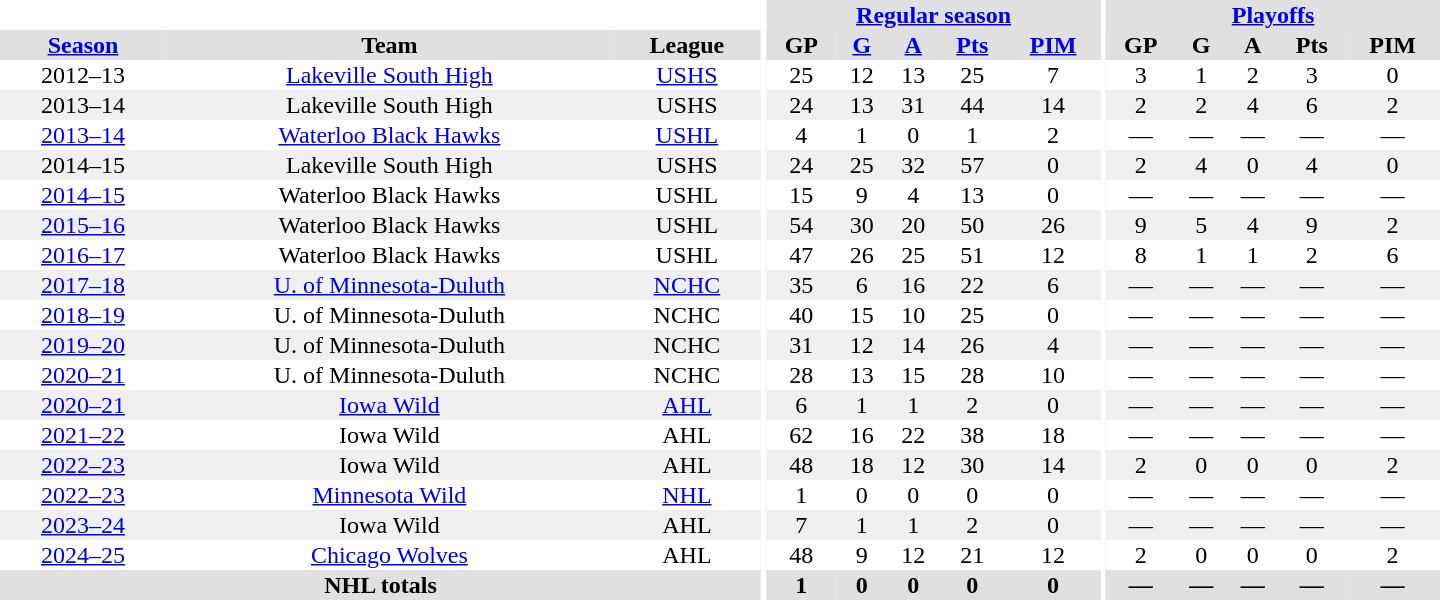<table border="0" cellpadding="1" cellspacing="0" style="text-align:center; width:60em">
<tr bgcolor="#e0e0e0">
<th colspan="3" bgcolor="#ffffff"></th>
<th rowspan="99" bgcolor="#ffffff"></th>
<th colspan="5"><a href='#'>Regular season</a></th>
<th rowspan="99" bgcolor="#ffffff"></th>
<th colspan="5"><a href='#'>Playoffs</a></th>
</tr>
<tr bgcolor="#e0e0e0">
<th><a href='#'>Season</a></th>
<th>Team</th>
<th>League</th>
<th>GP</th>
<th><a href='#'>G</a></th>
<th><a href='#'>A</a></th>
<th><a href='#'>Pts</a></th>
<th><a href='#'>PIM</a></th>
<th>GP</th>
<th>G</th>
<th>A</th>
<th>Pts</th>
<th>PIM</th>
</tr>
<tr>
<td>2012–13</td>
<td><a href='#'>Lakeville South High</a></td>
<td><a href='#'>USHS</a></td>
<td>25</td>
<td>12</td>
<td>13</td>
<td>25</td>
<td>7</td>
<td>3</td>
<td>1</td>
<td>2</td>
<td>3</td>
<td>0</td>
</tr>
<tr bgcolor="#f0f0f0">
<td>2013–14</td>
<td>Lakeville South High</td>
<td>USHS</td>
<td>24</td>
<td>13</td>
<td>31</td>
<td>44</td>
<td>14</td>
<td>2</td>
<td>2</td>
<td>4</td>
<td>6</td>
<td>2</td>
</tr>
<tr>
<td><a href='#'>2013–14</a></td>
<td><a href='#'>Waterloo Black Hawks</a></td>
<td><a href='#'>USHL</a></td>
<td>4</td>
<td>1</td>
<td>0</td>
<td>1</td>
<td>2</td>
<td>—</td>
<td>—</td>
<td>—</td>
<td>—</td>
<td>—</td>
</tr>
<tr bgcolor="#f0f0f0">
<td>2014–15</td>
<td>Lakeville South High</td>
<td>USHS</td>
<td>24</td>
<td>25</td>
<td>32</td>
<td>57</td>
<td>0</td>
<td>2</td>
<td>4</td>
<td>0</td>
<td>4</td>
<td>0</td>
</tr>
<tr>
<td><a href='#'>2014–15</a></td>
<td>Waterloo Black Hawks</td>
<td>USHL</td>
<td>15</td>
<td>9</td>
<td>4</td>
<td>13</td>
<td>0</td>
<td>—</td>
<td>—</td>
<td>—</td>
<td>—</td>
<td>—</td>
</tr>
<tr bgcolor="#f0f0f0">
<td><a href='#'>2015–16</a></td>
<td>Waterloo Black Hawks</td>
<td>USHL</td>
<td>54</td>
<td>30</td>
<td>20</td>
<td>50</td>
<td>26</td>
<td>9</td>
<td>5</td>
<td>4</td>
<td>9</td>
<td>2</td>
</tr>
<tr>
<td><a href='#'>2016–17</a></td>
<td>Waterloo Black Hawks</td>
<td>USHL</td>
<td>47</td>
<td>26</td>
<td>25</td>
<td>51</td>
<td>12</td>
<td>8</td>
<td>1</td>
<td>1</td>
<td>2</td>
<td>6</td>
</tr>
<tr bgcolor="#f0f0f0">
<td><a href='#'>2017–18</a></td>
<td><a href='#'>U. of Minnesota-Duluth</a></td>
<td><a href='#'>NCHC</a></td>
<td>35</td>
<td>6</td>
<td>16</td>
<td>22</td>
<td>6</td>
<td>—</td>
<td>—</td>
<td>—</td>
<td>—</td>
<td>—</td>
</tr>
<tr>
<td><a href='#'>2018–19</a></td>
<td>U. of Minnesota-Duluth</td>
<td>NCHC</td>
<td>40</td>
<td>15</td>
<td>10</td>
<td>25</td>
<td>0</td>
<td>—</td>
<td>—</td>
<td>—</td>
<td>—</td>
<td>—</td>
</tr>
<tr bgcolor="#f0f0f0">
<td><a href='#'>2019–20</a></td>
<td>U. of Minnesota-Duluth</td>
<td>NCHC</td>
<td>31</td>
<td>12</td>
<td>14</td>
<td>26</td>
<td>4</td>
<td>—</td>
<td>—</td>
<td>—</td>
<td>—</td>
<td>—</td>
</tr>
<tr>
<td><a href='#'>2020–21</a></td>
<td>U. of Minnesota-Duluth</td>
<td>NCHC</td>
<td>28</td>
<td>13</td>
<td>15</td>
<td>28</td>
<td>10</td>
<td>—</td>
<td>—</td>
<td>—</td>
<td>—</td>
<td>—</td>
</tr>
<tr bgcolor="#f0f0f0">
<td><a href='#'>2020–21</a></td>
<td><a href='#'>Iowa Wild</a></td>
<td><a href='#'>AHL</a></td>
<td>6</td>
<td>1</td>
<td>1</td>
<td>2</td>
<td>0</td>
<td>—</td>
<td>—</td>
<td>—</td>
<td>—</td>
<td>—</td>
</tr>
<tr>
<td><a href='#'>2021–22</a></td>
<td>Iowa Wild</td>
<td>AHL</td>
<td>62</td>
<td>16</td>
<td>22</td>
<td>38</td>
<td>18</td>
<td>—</td>
<td>—</td>
<td>—</td>
<td>—</td>
<td>—</td>
</tr>
<tr bgcolor="#f0f0f0">
<td><a href='#'>2022–23</a></td>
<td>Iowa Wild</td>
<td>AHL</td>
<td>48</td>
<td>18</td>
<td>12</td>
<td>30</td>
<td>14</td>
<td>2</td>
<td>0</td>
<td>0</td>
<td>0</td>
<td>2</td>
</tr>
<tr>
<td><a href='#'>2022–23</a></td>
<td><a href='#'>Minnesota Wild</a></td>
<td><a href='#'>NHL</a></td>
<td>1</td>
<td>0</td>
<td>0</td>
<td>0</td>
<td>0</td>
<td>—</td>
<td>—</td>
<td>—</td>
<td>—</td>
<td>—</td>
</tr>
<tr bgcolor="#f0f0f0">
<td><a href='#'>2023–24</a></td>
<td>Iowa Wild</td>
<td>AHL</td>
<td>7</td>
<td>1</td>
<td>1</td>
<td>2</td>
<td>0</td>
<td>—</td>
<td>—</td>
<td>—</td>
<td>—</td>
<td>—</td>
</tr>
<tr>
<td><a href='#'>2024–25</a></td>
<td><a href='#'>Chicago Wolves</a></td>
<td>AHL</td>
<td>48</td>
<td>9</td>
<td>12</td>
<td>21</td>
<td>12</td>
<td>2</td>
<td>0</td>
<td>0</td>
<td>0</td>
<td>2</td>
</tr>
<tr bgcolor="#e0e0e0">
<th colspan="3">NHL totals</th>
<th>1</th>
<th>0</th>
<th>0</th>
<th>0</th>
<th>0</th>
<th>—</th>
<th>—</th>
<th>—</th>
<th>—</th>
<th>—</th>
</tr>
</table>
